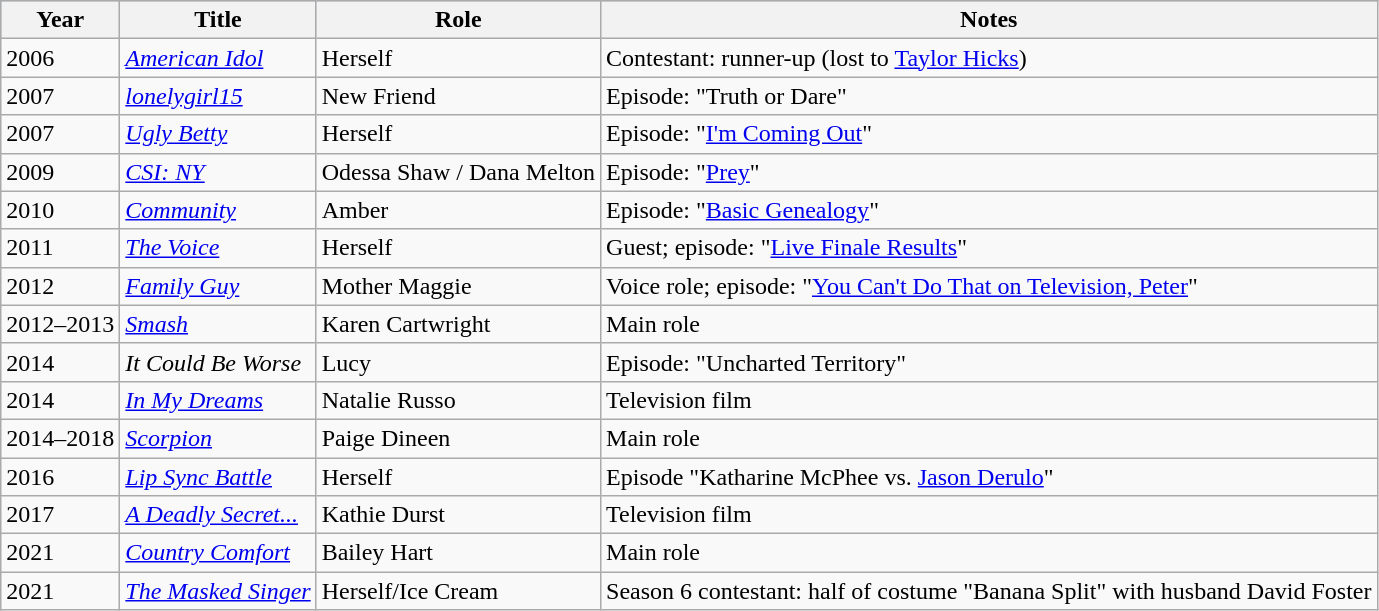<table class="wikitable sortable">
<tr style="background:#B0C4DE;">
<th scope="col">Year</th>
<th scope="col">Title</th>
<th scope="col">Role</th>
<th scope="col" class="unsortable">Notes</th>
</tr>
<tr>
<td>2006</td>
<td><em><a href='#'>American Idol</a></em></td>
<td>Herself</td>
<td>Contestant: runner-up (lost to <a href='#'>Taylor Hicks</a>)</td>
</tr>
<tr>
<td>2007</td>
<td><em><a href='#'>lonelygirl15</a></em></td>
<td>New Friend</td>
<td>Episode: "Truth or Dare"</td>
</tr>
<tr>
<td>2007</td>
<td><em><a href='#'>Ugly Betty</a></em></td>
<td>Herself</td>
<td>Episode: "<a href='#'>I'm Coming Out</a>"</td>
</tr>
<tr>
<td>2009</td>
<td><em><a href='#'>CSI: NY</a></em></td>
<td>Odessa Shaw / Dana Melton</td>
<td>Episode: "<a href='#'>Prey</a>"</td>
</tr>
<tr>
<td>2010</td>
<td><em><a href='#'>Community</a></em></td>
<td>Amber</td>
<td>Episode: "<a href='#'>Basic Genealogy</a>"</td>
</tr>
<tr>
<td>2011</td>
<td><em><a href='#'>The Voice</a></em></td>
<td>Herself</td>
<td>Guest; episode: "<a href='#'>Live Finale Results</a>"</td>
</tr>
<tr>
<td>2012</td>
<td><em><a href='#'>Family Guy</a></em></td>
<td>Mother Maggie</td>
<td>Voice role; episode: "<a href='#'>You Can't Do That on Television, Peter</a>"</td>
</tr>
<tr>
<td>2012–2013</td>
<td><em><a href='#'>Smash</a></em></td>
<td>Karen Cartwright</td>
<td>Main role</td>
</tr>
<tr>
<td>2014</td>
<td><em>It Could Be Worse</em></td>
<td>Lucy</td>
<td>Episode: "Uncharted Territory"</td>
</tr>
<tr>
<td>2014</td>
<td><em><a href='#'>In My Dreams</a></em></td>
<td>Natalie Russo</td>
<td>Television film</td>
</tr>
<tr>
<td>2014–2018</td>
<td><em><a href='#'>Scorpion</a></em></td>
<td>Paige Dineen</td>
<td>Main role</td>
</tr>
<tr>
<td>2016</td>
<td><em><a href='#'>Lip Sync Battle</a></em></td>
<td>Herself</td>
<td>Episode "Katharine McPhee vs. <a href='#'>Jason Derulo</a>"</td>
</tr>
<tr>
<td>2017</td>
<td><em><a href='#'>A Deadly Secret...</a></em></td>
<td>Kathie Durst</td>
<td>Television film</td>
</tr>
<tr>
<td>2021</td>
<td><em><a href='#'>Country Comfort</a></em></td>
<td>Bailey Hart</td>
<td>Main role</td>
</tr>
<tr>
<td>2021</td>
<td><em><a href='#'>The Masked Singer</a></em></td>
<td>Herself/Ice Cream</td>
<td>Season 6 contestant: half of costume "Banana Split" with husband David Foster</td>
</tr>
</table>
